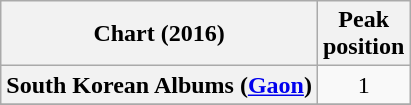<table class="wikitable sortable plainrowheaders" style="text-align:center">
<tr>
<th>Chart (2016)</th>
<th>Peak<br>position</th>
</tr>
<tr>
<th scope="row">South Korean Albums (<a href='#'>Gaon</a>)</th>
<td>1</td>
</tr>
<tr>
</tr>
</table>
